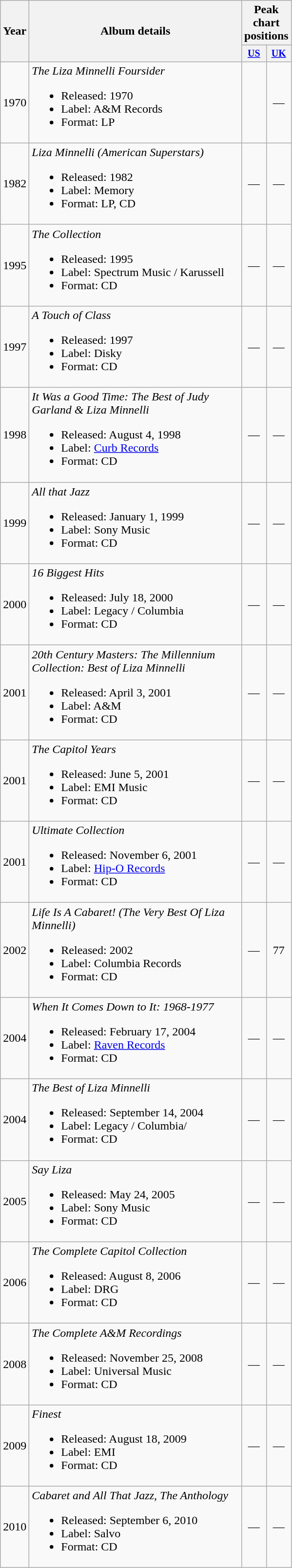<table class="wikitable" style="text-align:center;">
<tr>
<th rowspan="2" style="width:30px;">Year</th>
<th rowspan="2" style="width:283px;">Album details</th>
<th colspan="2" style="width:20px;">Peak chart positions</th>
</tr>
<tr style="font-size:smaller;">
<th style="width:20px;"><a href='#'>US</a><br></th>
<th style="width:20px;"><a href='#'>UK</a><br></th>
</tr>
<tr>
<td>1970</td>
<td align="left"><em>The Liza Minnelli Foursider</em><br><ul><li>Released: 1970</li><li>Label: A&M Records</li><li>Format: LP</li></ul></td>
<td></td>
<td>—</td>
</tr>
<tr>
<td>1982</td>
<td align="left"><em>Liza Minnelli (American Superstars)</em><br><ul><li>Released: 1982</li><li>Label: Memory</li><li>Format: LP, CD</li></ul></td>
<td>—</td>
<td>—</td>
</tr>
<tr>
<td>1995</td>
<td align="left"><em>The Collection</em><br><ul><li>Released: 1995</li><li>Label: Spectrum Music / Karussell</li><li>Format: CD</li></ul></td>
<td>—</td>
<td>—</td>
</tr>
<tr>
<td>1997</td>
<td align="left"><em>A Touch of Class</em><br><ul><li>Released: 1997</li><li>Label: Disky</li><li>Format: CD</li></ul></td>
<td>—</td>
<td>—</td>
</tr>
<tr>
<td>1998</td>
<td align="left"><em>It Was a Good Time: The Best of Judy Garland & Liza Minnelli</em><br><ul><li>Released: August 4, 1998</li><li>Label: <a href='#'>Curb Records</a></li><li>Format: CD</li></ul></td>
<td>—</td>
<td>—</td>
</tr>
<tr>
<td>1999</td>
<td align="left"><em>All that Jazz</em><br><ul><li>Released: January 1, 1999</li><li>Label: Sony Music</li><li>Format: CD</li></ul></td>
<td>—</td>
<td>—</td>
</tr>
<tr>
<td>2000</td>
<td align="left"><em>16 Biggest Hits</em><br><ul><li>Released: July 18, 2000</li><li>Label: Legacy / Columbia</li><li>Format: CD</li></ul></td>
<td>—</td>
<td>—</td>
</tr>
<tr>
<td>2001</td>
<td align="left"><em>20th Century Masters: The Millennium Collection: Best of Liza Minnelli</em><br><ul><li>Released: April 3, 2001</li><li>Label: A&M</li><li>Format: CD</li></ul></td>
<td>—</td>
<td>—</td>
</tr>
<tr>
<td>2001</td>
<td align="left"><em>The Capitol Years</em><br><ul><li>Released: June 5, 2001</li><li>Label: EMI Music</li><li>Format: CD</li></ul></td>
<td>—</td>
<td>—</td>
</tr>
<tr>
<td>2001</td>
<td align="left"><em>Ultimate Collection</em><br><ul><li>Released:  November 6, 2001</li><li>Label: <a href='#'>Hip-O Records</a></li><li>Format: CD</li></ul></td>
<td>—</td>
<td>—</td>
</tr>
<tr>
<td>2002</td>
<td align="left"><em>Life Is A Cabaret! (The Very Best Of Liza Minnelli)</em><br><ul><li>Released: 2002</li><li>Label: Columbia Records</li><li>Format: CD</li></ul></td>
<td>—</td>
<td>77</td>
</tr>
<tr>
<td>2004</td>
<td align="left"><em>When It Comes Down to It: 1968-1977 </em><br><ul><li>Released: February 17, 2004</li><li>Label: <a href='#'>Raven Records</a></li><li>Format: CD</li></ul></td>
<td>—</td>
<td>—</td>
</tr>
<tr>
<td>2004</td>
<td align="left"><em>The Best of Liza Minnelli</em><br><ul><li>Released: September 14, 2004</li><li>Label: Legacy / Columbia/</li><li>Format: CD</li></ul></td>
<td>—</td>
<td>—</td>
</tr>
<tr>
<td>2005</td>
<td align="left"><em>Say Liza</em><br><ul><li>Released: May 24, 2005</li><li>Label: Sony Music</li><li>Format: CD</li></ul></td>
<td>—</td>
<td>—</td>
</tr>
<tr>
<td>2006</td>
<td align="left"><em>The Complete Capitol Collection</em><br><ul><li>Released: August 8, 2006</li><li>Label: DRG</li><li>Format: CD</li></ul></td>
<td>—</td>
<td>—</td>
</tr>
<tr>
<td>2008</td>
<td align="left"><em>The Complete A&M Recordings</em><br><ul><li>Released: November 25, 2008</li><li>Label: Universal Music</li><li>Format: CD</li></ul></td>
<td>—</td>
<td>—</td>
</tr>
<tr>
<td>2009</td>
<td align="left"><em>Finest</em><br><ul><li>Released: August 18, 2009</li><li>Label: EMI</li><li>Format: CD</li></ul></td>
<td>—</td>
<td>—</td>
</tr>
<tr>
<td>2010</td>
<td align="left"><em>Cabaret and All That Jazz, The Anthology</em><br><ul><li>Released: September 6, 2010</li><li>Label: Salvo</li><li>Format: CD</li></ul></td>
<td>—</td>
<td>—</td>
</tr>
</table>
